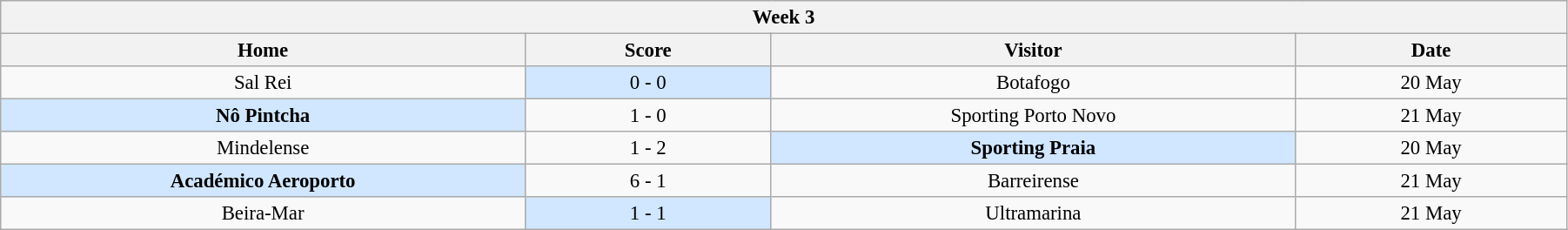<table class="wikitable" style="font-size:95%; text-align: center; width: 95%;">
<tr>
<th colspan="12" style="with: 100%;" align=center>Week 3</th>
</tr>
<tr>
<th width="200">Home</th>
<th width="90">Score</th>
<th width="200">Visitor</th>
<th width="100">Date</th>
</tr>
<tr align=center>
<td>Sal Rei</td>
<td bgcolor=#D0E7FF>0 - 0</td>
<td>Botafogo</td>
<td>20 May</td>
</tr>
<tr align=center>
<td bgcolor=#D0E7FF><strong>Nô Pintcha</strong></td>
<td>1 - 0</td>
<td>Sporting Porto Novo</td>
<td>21 May</td>
</tr>
<tr align=center>
<td>Mindelense</td>
<td>1 - 2</td>
<td bgcolor=#D0E7FF><strong>Sporting Praia</strong></td>
<td>20 May</td>
</tr>
<tr align=center>
<td bgcolor=#D0E7FF><strong>Académico Aeroporto</strong></td>
<td>6 - 1</td>
<td>Barreirense</td>
<td>21 May</td>
</tr>
<tr align=center>
<td>Beira-Mar</td>
<td bgcolor=#D0E7FF>1 - 1</td>
<td>Ultramarina</td>
<td>21 May</td>
</tr>
</table>
